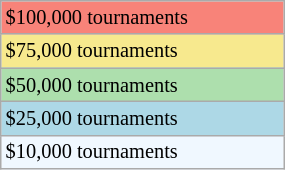<table class="wikitable"  style="font-size:85%; width:15%;">
<tr style="background:#f88379;">
<td>$100,000 tournaments</td>
</tr>
<tr style="background:#f7e98e;">
<td>$75,000 tournaments</td>
</tr>
<tr style="background:#addfad;">
<td>$50,000 tournaments</td>
</tr>
<tr style="background:lightblue;">
<td>$25,000 tournaments</td>
</tr>
<tr style="background:#f0f8ff;">
<td>$10,000 tournaments</td>
</tr>
</table>
